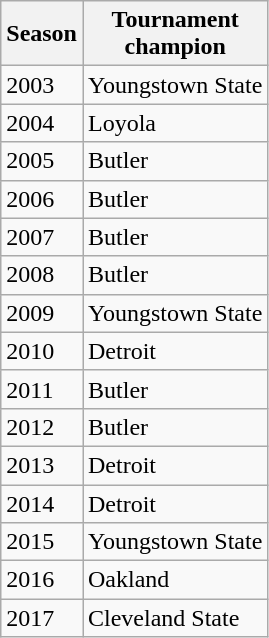<table class="wikitable sortable">
<tr>
<th>Season</th>
<th>Tournament<br>champion</th>
</tr>
<tr>
<td>2003</td>
<td>Youngstown State</td>
</tr>
<tr>
<td>2004</td>
<td>Loyola</td>
</tr>
<tr>
<td>2005</td>
<td>Butler</td>
</tr>
<tr>
<td>2006</td>
<td>Butler</td>
</tr>
<tr>
<td>2007</td>
<td>Butler</td>
</tr>
<tr>
<td>2008</td>
<td>Butler</td>
</tr>
<tr>
<td>2009</td>
<td>Youngstown State</td>
</tr>
<tr>
<td>2010</td>
<td>Detroit</td>
</tr>
<tr>
<td>2011</td>
<td>Butler</td>
</tr>
<tr>
<td>2012</td>
<td>Butler</td>
</tr>
<tr>
<td>2013</td>
<td>Detroit</td>
</tr>
<tr>
<td>2014</td>
<td>Detroit</td>
</tr>
<tr>
<td>2015</td>
<td>Youngstown State</td>
</tr>
<tr>
<td>2016</td>
<td>Oakland</td>
</tr>
<tr>
<td>2017</td>
<td>Cleveland State</td>
</tr>
</table>
